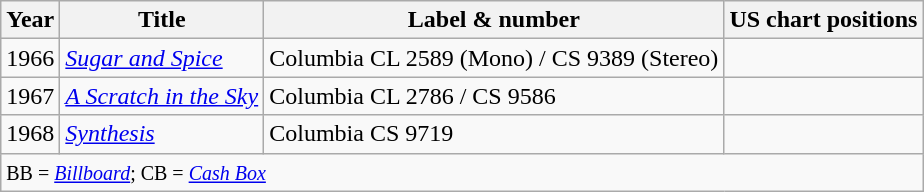<table class="wikitable">
<tr>
<th>Year</th>
<th>Title</th>
<th>Label & number</th>
<th>US chart positions</th>
</tr>
<tr>
<td>1966</td>
<td><em><a href='#'>Sugar and Spice</a></em></td>
<td>Columbia CL 2589 (Mono) / CS 9389 (Stereo)</td>
<td></td>
</tr>
<tr>
<td>1967</td>
<td><em><a href='#'>A Scratch in the Sky</a></em></td>
<td>Columbia CL 2786 / CS 9586</td>
<td></td>
</tr>
<tr>
<td>1968</td>
<td><em><a href='#'>Synthesis</a></em></td>
<td>Columbia CS 9719</td>
<td></td>
</tr>
<tr>
<td colspan=4><small>BB = <em><a href='#'>Billboard</a></em>; CB = <em><a href='#'>Cash Box</a></em></small></td>
</tr>
</table>
